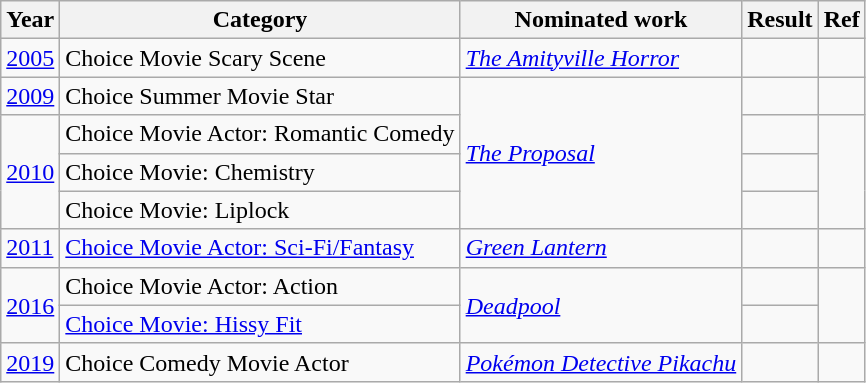<table class="wikitable">
<tr>
<th>Year</th>
<th>Category</th>
<th>Nominated work</th>
<th>Result</th>
<th>Ref</th>
</tr>
<tr>
<td><a href='#'>2005</a></td>
<td>Choice Movie Scary Scene</td>
<td><em><a href='#'>The Amityville Horror</a></em></td>
<td></td>
<td></td>
</tr>
<tr>
<td><a href='#'>2009</a></td>
<td>Choice Summer Movie Star</td>
<td rowspan="4"><em><a href='#'>The Proposal</a></em></td>
<td></td>
<td></td>
</tr>
<tr>
<td rowspan="3"><a href='#'>2010</a></td>
<td>Choice Movie Actor: Romantic Comedy</td>
<td></td>
<td rowspan="3"></td>
</tr>
<tr>
<td>Choice Movie: Chemistry</td>
<td></td>
</tr>
<tr>
<td>Choice Movie: Liplock</td>
<td></td>
</tr>
<tr>
<td><a href='#'>2011</a></td>
<td><a href='#'>Choice Movie Actor: Sci-Fi/Fantasy</a></td>
<td><em><a href='#'>Green Lantern</a></em></td>
<td></td>
<td></td>
</tr>
<tr>
<td rowspan="2"><a href='#'>2016</a></td>
<td>Choice Movie Actor: Action</td>
<td rowspan="2"><em><a href='#'>Deadpool</a></em></td>
<td></td>
<td rowspan=2></td>
</tr>
<tr>
<td><a href='#'>Choice Movie: Hissy Fit</a></td>
<td></td>
</tr>
<tr>
<td><a href='#'>2019</a></td>
<td>Choice Comedy Movie Actor</td>
<td><em><a href='#'>Pokémon Detective Pikachu</a></em></td>
<td></td>
<td></td>
</tr>
</table>
